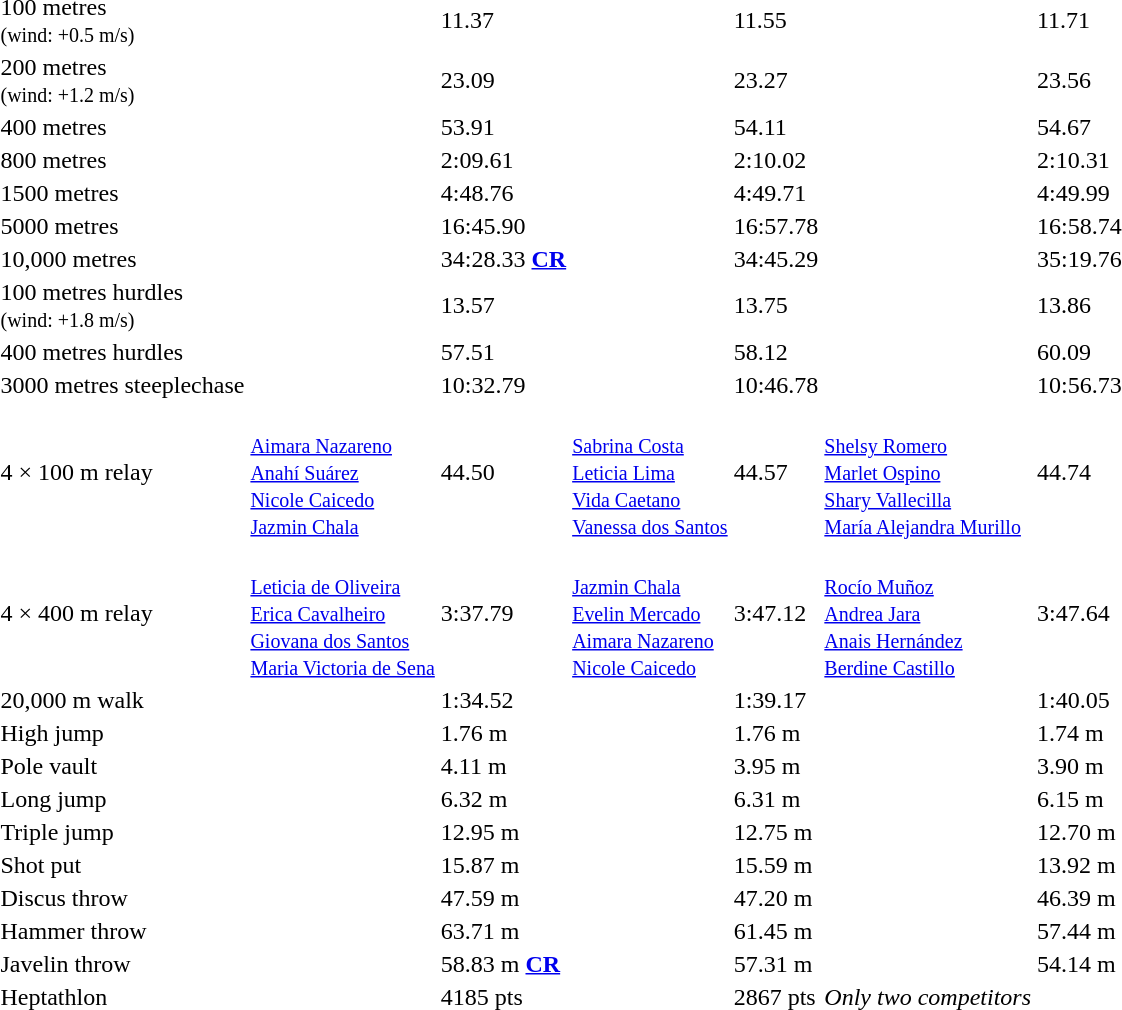<table>
<tr>
<td>100 metres <small><br>(wind: +0.5 m/s)</small></td>
<td></td>
<td>11.37</td>
<td></td>
<td>11.55</td>
<td></td>
<td>11.71</td>
</tr>
<tr>
<td>200 metres <small><br>(wind: +1.2 m/s)</small></td>
<td></td>
<td>23.09</td>
<td></td>
<td>23.27</td>
<td></td>
<td>23.56</td>
</tr>
<tr>
<td>400 metres</td>
<td></td>
<td>53.91</td>
<td></td>
<td>54.11</td>
<td></td>
<td>54.67</td>
</tr>
<tr>
<td>800 metres</td>
<td></td>
<td>2:09.61</td>
<td></td>
<td>2:10.02</td>
<td></td>
<td>2:10.31</td>
</tr>
<tr>
<td>1500 metres</td>
<td></td>
<td>4:48.76</td>
<td></td>
<td>4:49.71</td>
<td></td>
<td>4:49.99</td>
</tr>
<tr>
<td>5000 metres</td>
<td></td>
<td>16:45.90</td>
<td></td>
<td>16:57.78</td>
<td></td>
<td>16:58.74</td>
</tr>
<tr>
<td>10,000 metres</td>
<td></td>
<td>34:28.33 <strong><a href='#'>CR</a></strong></td>
<td></td>
<td>34:45.29</td>
<td></td>
<td>35:19.76</td>
</tr>
<tr>
<td>100 metres hurdles <small><br>(wind: +1.8 m/s)</small></td>
<td></td>
<td>13.57</td>
<td></td>
<td>13.75</td>
<td></td>
<td>13.86</td>
</tr>
<tr>
<td>400 metres hurdles</td>
<td></td>
<td>57.51</td>
<td></td>
<td>58.12</td>
<td></td>
<td>60.09</td>
</tr>
<tr>
<td>3000 metres steeplechase</td>
<td></td>
<td>10:32.79</td>
<td></td>
<td>10:46.78</td>
<td></td>
<td>10:56.73</td>
</tr>
<tr>
<td>4 × 100 m relay</td>
<td><br><small><a href='#'>Aimara Nazareno</a><br><a href='#'>Anahí Suárez</a><br><a href='#'>Nicole Caicedo</a><br><a href='#'>Jazmin Chala</a></small></td>
<td>44.50</td>
<td><br><small><a href='#'>Sabrina Costa</a><br><a href='#'>Leticia Lima</a><br><a href='#'>Vida Caetano</a><br><a href='#'>Vanessa dos Santos</a></small></td>
<td>44.57</td>
<td><br><small><a href='#'>Shelsy Romero</a><br><a href='#'>Marlet Ospino</a><br><a href='#'>Shary Vallecilla</a><br><a href='#'>María Alejandra Murillo</a></small></td>
<td>44.74</td>
</tr>
<tr>
<td>4 × 400 m relay</td>
<td><br><small><a href='#'>Leticia de Oliveira</a><br><a href='#'>Erica Cavalheiro</a><br><a href='#'>Giovana dos Santos</a><br><a href='#'>Maria Victoria de Sena</a></small></td>
<td>3:37.79</td>
<td><br><small><a href='#'>Jazmin Chala</a><br><a href='#'>Evelin Mercado</a><br><a href='#'>Aimara Nazareno</a><br><a href='#'>Nicole Caicedo</a></small></td>
<td>3:47.12</td>
<td><br><small><a href='#'>Rocío Muñoz</a><br><a href='#'>Andrea Jara</a><br><a href='#'>Anais Hernández</a><br><a href='#'>Berdine Castillo</a></small></td>
<td>3:47.64</td>
</tr>
<tr>
<td>20,000 m walk</td>
<td></td>
<td>1:34.52</td>
<td></td>
<td>1:39.17</td>
<td></td>
<td>1:40.05</td>
</tr>
<tr>
<td>High jump</td>
<td></td>
<td>1.76 m</td>
<td></td>
<td>1.76 m</td>
<td></td>
<td>1.74 m</td>
</tr>
<tr>
<td>Pole vault</td>
<td></td>
<td>4.11 m</td>
<td></td>
<td>3.95 m</td>
<td></td>
<td>3.90 m</td>
</tr>
<tr>
<td>Long jump</td>
<td></td>
<td>6.32 m</td>
<td></td>
<td>6.31 m</td>
<td></td>
<td>6.15 m</td>
</tr>
<tr>
<td>Triple jump</td>
<td></td>
<td>12.95 m</td>
<td></td>
<td>12.75 m</td>
<td></td>
<td>12.70 m</td>
</tr>
<tr>
<td>Shot put</td>
<td></td>
<td>15.87 m</td>
<td></td>
<td>15.59 m</td>
<td></td>
<td>13.92 m</td>
</tr>
<tr>
<td>Discus throw</td>
<td></td>
<td>47.59 m</td>
<td></td>
<td>47.20 m</td>
<td></td>
<td>46.39 m</td>
</tr>
<tr>
<td>Hammer throw</td>
<td></td>
<td>63.71 m</td>
<td></td>
<td>61.45 m</td>
<td></td>
<td>57.44 m</td>
</tr>
<tr>
<td>Javelin throw</td>
<td></td>
<td>58.83 m <strong><a href='#'>CR</a></strong></td>
<td></td>
<td>57.31 m</td>
<td></td>
<td>54.14 m</td>
</tr>
<tr>
<td>Heptathlon</td>
<td></td>
<td>4185 pts</td>
<td></td>
<td>2867 pts</td>
<td><em>Only two competitors</em></td>
</tr>
</table>
